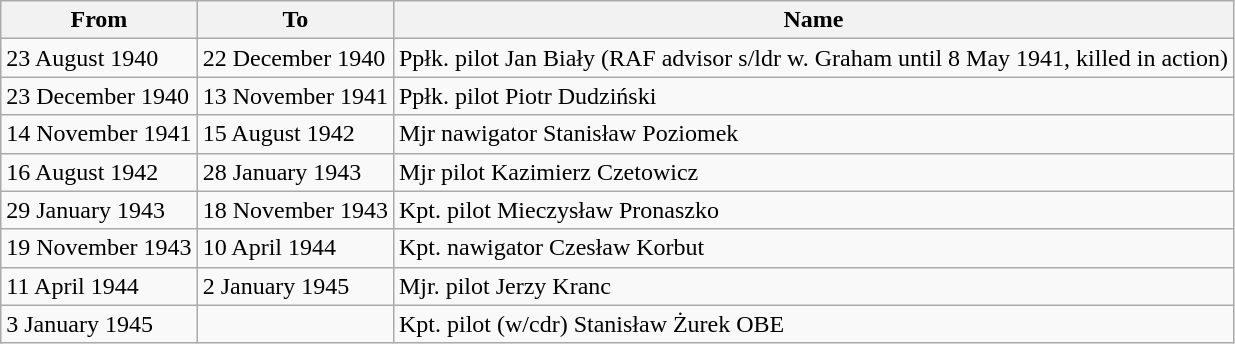<table class="wikitable">
<tr>
<th>From</th>
<th>To</th>
<th>Name</th>
</tr>
<tr>
<td>23 August 1940</td>
<td>22 December 1940</td>
<td>Ppłk. pilot Jan Biały (RAF advisor s/ldr w. Graham until 8 May 1941, killed in action)</td>
</tr>
<tr>
<td>23 December 1940</td>
<td>13 November 1941</td>
<td>Ppłk. pilot Piotr Dudziński</td>
</tr>
<tr>
<td>14 November 1941</td>
<td>15 August 1942</td>
<td>Mjr nawigator Stanisław Poziomek</td>
</tr>
<tr>
<td>16 August 1942</td>
<td>28 January 1943</td>
<td>Mjr pilot Kazimierz Czetowicz</td>
</tr>
<tr>
<td>29 January 1943</td>
<td>18 November 1943</td>
<td>Kpt. pilot Mieczysław Pronaszko</td>
</tr>
<tr>
<td>19 November 1943</td>
<td>10 April 1944</td>
<td>Kpt. nawigator Czesław Korbut</td>
</tr>
<tr>
<td>11 April 1944</td>
<td>2 January 1945</td>
<td>Mjr. pilot Jerzy Kranc</td>
</tr>
<tr>
<td>3 January 1945</td>
<td></td>
<td>Kpt. pilot (w/cdr) Stanisław Żurek OBE</td>
</tr>
</table>
